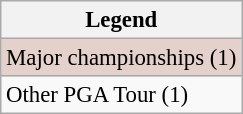<table class="wikitable" style="font-size:95%;">
<tr>
<th>Legend</th>
</tr>
<tr class="major" style="background:#e5d1cb;">
<td>Major championships (1)</td>
</tr>
<tr>
<td>Other PGA Tour (1)</td>
</tr>
</table>
